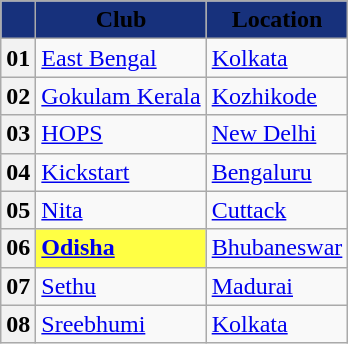<table class="wikitable sortable" style="text-align:left">
<tr>
<th style="background:#17317c;"></th>
<th style="background:#17317c;"><span>Club</span></th>
<th style="background:#17317c;"><span>Location</span></th>
</tr>
<tr>
<th>01</th>
<td><a href='#'>East Bengal</a></td>
<td><a href='#'>Kolkata</a></td>
</tr>
<tr>
<th>02</th>
<td><a href='#'>Gokulam Kerala</a></td>
<td><a href='#'>Kozhikode</a></td>
</tr>
<tr>
<th>03</th>
<td><a href='#'>HOPS</a></td>
<td><a href='#'>New Delhi</a></td>
</tr>
<tr>
<th>04</th>
<td><a href='#'>Kickstart</a></td>
<td><a href='#'>Bengaluru</a></td>
</tr>
<tr>
<th>05</th>
<td><a href='#'>Nita</a></td>
<td><a href='#'>Cuttack</a></td>
</tr>
<tr>
<th>06</th>
<td bgcolor=#ffff44><strong><a href='#'>Odisha</a></strong></td>
<td><a href='#'>Bhubaneswar</a></td>
</tr>
<tr>
<th>07</th>
<td><a href='#'>Sethu</a></td>
<td><a href='#'>Madurai</a></td>
</tr>
<tr>
<th>08</th>
<td><a href='#'>Sreebhumi</a></td>
<td><a href='#'>Kolkata</a></td>
</tr>
</table>
